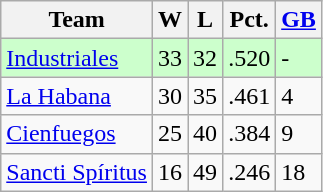<table class="wikitable">
<tr>
<th>Team</th>
<th>W</th>
<th>L</th>
<th>Pct.</th>
<th><a href='#'>GB</a></th>
</tr>
<tr style="background-color:#ccffcc;">
<td><a href='#'>Industriales</a></td>
<td>33</td>
<td>32</td>
<td>.520</td>
<td>-</td>
</tr>
<tr>
<td><a href='#'>La Habana</a></td>
<td>30</td>
<td>35</td>
<td>.461</td>
<td>4</td>
</tr>
<tr>
<td><a href='#'>Cienfuegos</a></td>
<td>25</td>
<td>40</td>
<td>.384</td>
<td>9</td>
</tr>
<tr>
<td><a href='#'>Sancti Spíritus</a></td>
<td>16</td>
<td>49</td>
<td>.246</td>
<td>18</td>
</tr>
</table>
